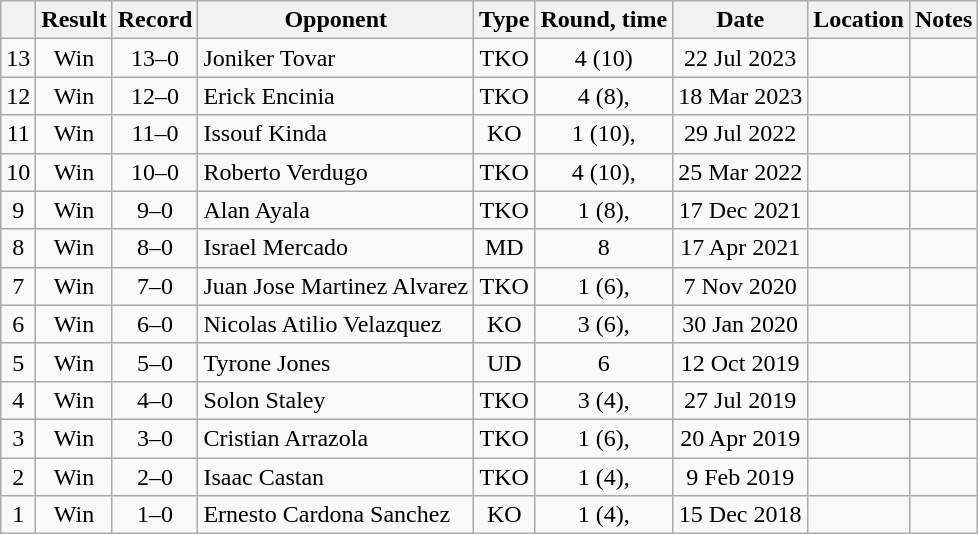<table class="wikitable" style="text-align:center">
<tr>
<th></th>
<th>Result</th>
<th>Record</th>
<th>Opponent</th>
<th>Type</th>
<th>Round, time</th>
<th>Date</th>
<th>Location</th>
<th>Notes</th>
</tr>
<tr>
<td>13</td>
<td>Win</td>
<td>13–0</td>
<td style="text-align:left;">Joniker Tovar</td>
<td>TKO</td>
<td>4 (10)</td>
<td>22 Jul 2023</td>
<td style="text-align:left;"></td>
<td></td>
</tr>
<tr>
<td>12</td>
<td>Win</td>
<td>12–0</td>
<td style="text-align:left;">Erick Encinia</td>
<td>TKO</td>
<td>4 (8), </td>
<td>18 Mar 2023</td>
<td style="text-align:left;"></td>
<td></td>
</tr>
<tr>
<td>11</td>
<td>Win</td>
<td>11–0</td>
<td style="text-align:left;">Issouf Kinda</td>
<td>KO</td>
<td>1 (10), </td>
<td>29 Jul 2022</td>
<td style="text-align:left;"></td>
<td></td>
</tr>
<tr>
<td>10</td>
<td>Win</td>
<td>10–0</td>
<td style="text-align:left;">Roberto Verdugo</td>
<td>TKO</td>
<td>4 (10), </td>
<td>25 Mar 2022</td>
<td style="text-align:left;"></td>
<td></td>
</tr>
<tr>
<td>9</td>
<td>Win</td>
<td>9–0</td>
<td style="text-align:left;">Alan Ayala</td>
<td>TKO</td>
<td>1 (8), </td>
<td>17 Dec 2021</td>
<td style="text-align:left;"></td>
<td></td>
</tr>
<tr>
<td>8</td>
<td>Win</td>
<td>8–0</td>
<td style="text-align:left;">Israel Mercado</td>
<td>MD</td>
<td>8</td>
<td>17 Apr 2021</td>
<td style="text-align:left;"></td>
<td></td>
</tr>
<tr>
<td>7</td>
<td>Win</td>
<td>7–0</td>
<td style="text-align:left;">Juan Jose Martinez Alvarez</td>
<td>TKO</td>
<td>1 (6), </td>
<td>7 Nov 2020</td>
<td style="text-align:left;"></td>
<td></td>
</tr>
<tr>
<td>6</td>
<td>Win</td>
<td>6–0</td>
<td style="text-align:left;">Nicolas Atilio Velazquez</td>
<td>KO</td>
<td>3 (6), </td>
<td>30 Jan 2020</td>
<td style="text-align:left;"></td>
<td></td>
</tr>
<tr>
<td>5</td>
<td>Win</td>
<td>5–0</td>
<td style="text-align:left;">Tyrone Jones</td>
<td>UD</td>
<td>6</td>
<td>12 Oct 2019</td>
<td style="text-align:left;"></td>
<td></td>
</tr>
<tr>
<td>4</td>
<td>Win</td>
<td>4–0</td>
<td style="text-align:left;">Solon Staley</td>
<td>TKO</td>
<td>3 (4), </td>
<td>27 Jul 2019</td>
<td style="text-align:left;"></td>
<td></td>
</tr>
<tr>
<td>3</td>
<td>Win</td>
<td>3–0</td>
<td style="text-align:left;">Cristian Arrazola</td>
<td>TKO</td>
<td>1 (6), </td>
<td>20 Apr 2019</td>
<td style="text-align:left;"></td>
<td></td>
</tr>
<tr>
<td>2</td>
<td>Win</td>
<td>2–0</td>
<td style="text-align:left;">Isaac Castan</td>
<td>TKO</td>
<td>1 (4), </td>
<td>9 Feb 2019</td>
<td style="text-align:left;"></td>
<td></td>
</tr>
<tr>
<td>1</td>
<td>Win</td>
<td>1–0</td>
<td style="text-align:left;">Ernesto Cardona Sanchez</td>
<td>KO</td>
<td>1 (4), </td>
<td>15 Dec 2018</td>
<td style="text-align:left;"></td>
<td></td>
</tr>
</table>
